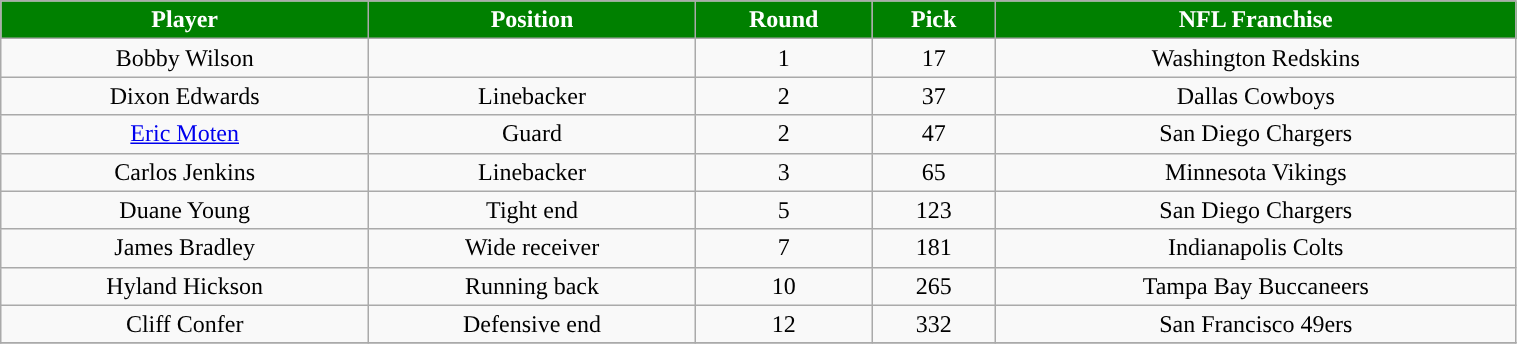<table class="wikitable" width="80%">
<tr align="center"  style="background:green;color:white;">
<td><strong>Player</strong></td>
<td><strong>Position</strong></td>
<td><strong>Round</strong></td>
<td><strong>Pick</strong></td>
<td><strong>NFL Franchise</strong></td>
</tr>
<tr align="center" bgcolor="">
<td>Bobby Wilson</td>
<td></td>
<td>1</td>
<td>17</td>
<td>Washington Redskins</td>
</tr>
<tr align="center" bgcolor="">
<td>Dixon Edwards</td>
<td>Linebacker</td>
<td>2</td>
<td>37</td>
<td>Dallas Cowboys</td>
</tr>
<tr align="center" bgcolor="">
<td><a href='#'>Eric Moten</a></td>
<td>Guard</td>
<td>2</td>
<td>47</td>
<td>San Diego Chargers</td>
</tr>
<tr align="center" bgcolor="">
<td>Carlos Jenkins</td>
<td>Linebacker</td>
<td>3</td>
<td>65</td>
<td>Minnesota Vikings</td>
</tr>
<tr align="center" bgcolor="">
<td>Duane Young</td>
<td>Tight end</td>
<td>5</td>
<td>123</td>
<td>San Diego Chargers</td>
</tr>
<tr align="center">
<td>James Bradley</td>
<td>Wide receiver</td>
<td>7</td>
<td>181</td>
<td>Indianapolis Colts</td>
</tr>
<tr align="center" bgcolor="">
<td>Hyland Hickson</td>
<td>Running back</td>
<td>10</td>
<td>265</td>
<td>Tampa Bay Buccaneers</td>
</tr>
<tr align="center" bgcolor="">
<td>Cliff Confer</td>
<td>Defensive end</td>
<td>12</td>
<td>332</td>
<td>San Francisco 49ers</td>
</tr>
<tr align="center" bgcolor="">
</tr>
</table>
